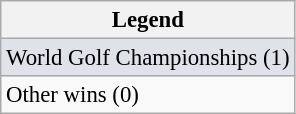<table class="wikitable" style="font-size:95%;">
<tr>
<th>Legend</th>
</tr>
<tr style="background:#dfe2e9;">
<td>World Golf Championships (1)</td>
</tr>
<tr>
<td>Other wins (0)</td>
</tr>
</table>
